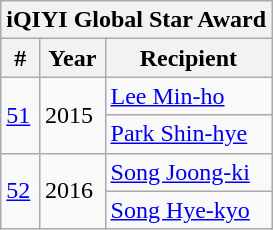<table class="wikitable collapsible collapsed">
<tr>
<th colspan="3">iQIYI Global Star Award</th>
</tr>
<tr>
<th>#</th>
<th>Year</th>
<th>Recipient</th>
</tr>
<tr>
<td rowspan="2"><a href='#'>51</a></td>
<td rowspan=2>2015</td>
<td><a href='#'>Lee Min-ho</a></td>
</tr>
<tr>
<td><a href='#'>Park Shin-hye</a></td>
</tr>
<tr>
<td rowspan="2"><a href='#'>52</a></td>
<td rowspan=2>2016</td>
<td><a href='#'>Song Joong-ki</a></td>
</tr>
<tr>
<td><a href='#'>Song Hye-kyo</a></td>
</tr>
</table>
